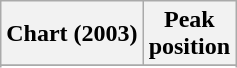<table class="wikitable sortable plainrowheaders">
<tr>
<th>Chart (2003)</th>
<th>Peak<br>position</th>
</tr>
<tr>
</tr>
<tr>
</tr>
<tr>
</tr>
<tr>
</tr>
<tr>
</tr>
</table>
